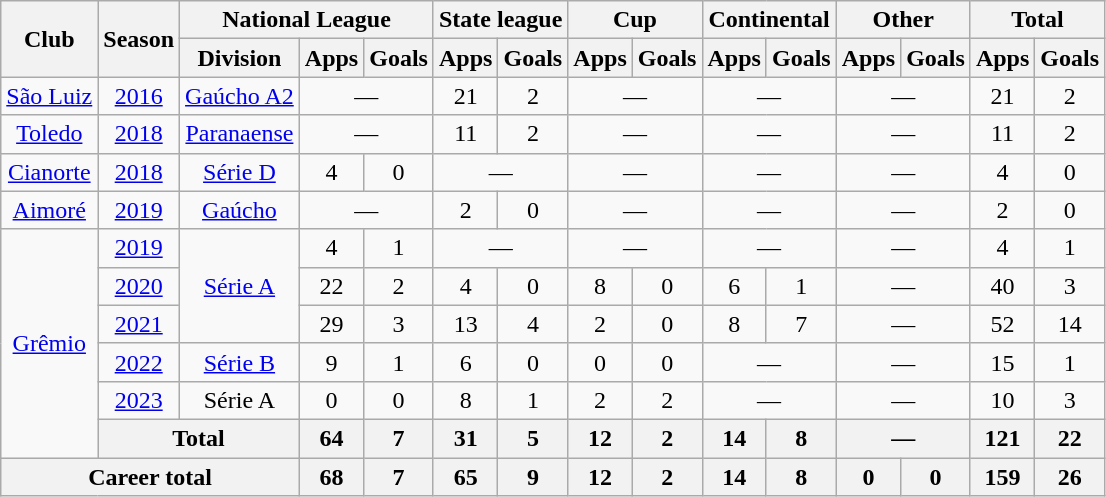<table class="wikitable" style="text-align: center;">
<tr>
<th rowspan="2">Club</th>
<th rowspan="2">Season</th>
<th colspan="3">National League</th>
<th colspan="2">State league</th>
<th colspan="2">Cup</th>
<th colspan="2">Continental</th>
<th colspan="2">Other</th>
<th colspan="2">Total</th>
</tr>
<tr>
<th>Division</th>
<th>Apps</th>
<th>Goals</th>
<th>Apps</th>
<th>Goals</th>
<th>Apps</th>
<th>Goals</th>
<th>Apps</th>
<th>Goals</th>
<th>Apps</th>
<th>Goals</th>
<th>Apps</th>
<th>Goals</th>
</tr>
<tr>
<td><a href='#'>São Luiz</a></td>
<td><a href='#'>2016</a></td>
<td><a href='#'>Gaúcho A2</a></td>
<td colspan="2">—</td>
<td>21</td>
<td>2</td>
<td colspan="2">—</td>
<td colspan="2">—</td>
<td colspan="2">—</td>
<td>21</td>
<td>2</td>
</tr>
<tr>
<td><a href='#'>Toledo</a></td>
<td><a href='#'>2018</a></td>
<td><a href='#'>Paranaense</a></td>
<td colspan="2">—</td>
<td>11</td>
<td>2</td>
<td colspan="2">—</td>
<td colspan="2">—</td>
<td colspan="2">—</td>
<td>11</td>
<td>2</td>
</tr>
<tr>
<td><a href='#'>Cianorte</a></td>
<td><a href='#'>2018</a></td>
<td><a href='#'>Série D</a></td>
<td>4</td>
<td>0</td>
<td colspan="2">—</td>
<td colspan="2">—</td>
<td colspan="2">—</td>
<td colspan="2">—</td>
<td>4</td>
<td>0</td>
</tr>
<tr>
<td><a href='#'>Aimoré</a></td>
<td><a href='#'>2019</a></td>
<td><a href='#'>Gaúcho</a></td>
<td colspan="2">—</td>
<td>2</td>
<td>0</td>
<td colspan="2">—</td>
<td colspan="2">—</td>
<td colspan="2">—</td>
<td>2</td>
<td>0</td>
</tr>
<tr>
<td rowspan="6"><a href='#'>Grêmio</a></td>
<td><a href='#'>2019</a></td>
<td rowspan="3"><a href='#'>Série A</a></td>
<td>4</td>
<td>1</td>
<td colspan="2">—</td>
<td colspan="2">—</td>
<td colspan="2">—</td>
<td colspan="2">—</td>
<td>4</td>
<td>1</td>
</tr>
<tr>
<td><a href='#'>2020</a></td>
<td>22</td>
<td>2</td>
<td>4</td>
<td>0</td>
<td>8</td>
<td>0</td>
<td>6</td>
<td>1</td>
<td colspan="2">—</td>
<td>40</td>
<td>3</td>
</tr>
<tr>
<td><a href='#'>2021</a></td>
<td>29</td>
<td>3</td>
<td>13</td>
<td>4</td>
<td>2</td>
<td>0</td>
<td>8</td>
<td>7</td>
<td colspan="2">—</td>
<td>52</td>
<td>14</td>
</tr>
<tr>
<td><a href='#'>2022</a></td>
<td><a href='#'>Série B</a></td>
<td>9</td>
<td>1</td>
<td>6</td>
<td>0</td>
<td>0</td>
<td>0</td>
<td colspan="2">—</td>
<td colspan="2">—</td>
<td>15</td>
<td>1</td>
</tr>
<tr>
<td><a href='#'>2023</a></td>
<td>Série A</td>
<td>0</td>
<td>0</td>
<td>8</td>
<td>1</td>
<td>2</td>
<td>2</td>
<td colspan="2">—</td>
<td colspan="2">—</td>
<td>10</td>
<td>3</td>
</tr>
<tr>
<th colspan="2">Total</th>
<th>64</th>
<th>7</th>
<th>31</th>
<th>5</th>
<th>12</th>
<th>2</th>
<th>14</th>
<th>8</th>
<th colspan="2">—</th>
<th>121</th>
<th>22</th>
</tr>
<tr>
<th colspan="3">Career total</th>
<th>68</th>
<th>7</th>
<th>65</th>
<th>9</th>
<th>12</th>
<th>2</th>
<th>14</th>
<th>8</th>
<th>0</th>
<th>0</th>
<th>159</th>
<th>26</th>
</tr>
</table>
